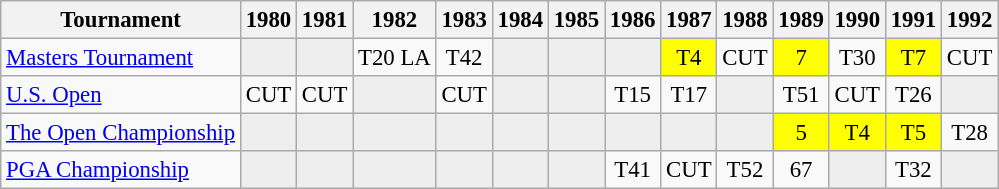<table class="wikitable" style="font-size:95%;text-align:center;">
<tr>
<th>Tournament</th>
<th>1980</th>
<th>1981</th>
<th>1982</th>
<th>1983</th>
<th>1984</th>
<th>1985</th>
<th>1986</th>
<th>1987</th>
<th>1988</th>
<th>1989</th>
<th>1990</th>
<th>1991</th>
<th>1992</th>
</tr>
<tr>
<td align=left><a href='#'>Masters Tournament</a></td>
<td style="background:#eeeeee;"></td>
<td style="background:#eeeeee;"></td>
<td>T20 <span>LA</span></td>
<td>T42</td>
<td style="background:#eeeeee;"></td>
<td style="background:#eeeeee;"></td>
<td style="background:#eeeeee;"></td>
<td style="background:yellow;">T4</td>
<td>CUT</td>
<td style="background:yellow;">7</td>
<td>T30</td>
<td style="background:yellow;">T7</td>
<td>CUT</td>
</tr>
<tr>
<td align=left><a href='#'>U.S. Open</a></td>
<td>CUT</td>
<td>CUT</td>
<td style="background:#eeeeee;"></td>
<td>CUT</td>
<td style="background:#eeeeee;"></td>
<td style="background:#eeeeee;"></td>
<td>T15</td>
<td>T17</td>
<td style="background:#eeeeee;"></td>
<td>T51</td>
<td>CUT</td>
<td>T26</td>
<td style="background:#eeeeee;"></td>
</tr>
<tr>
<td align=left><a href='#'>The Open Championship</a></td>
<td style="background:#eeeeee;"></td>
<td style="background:#eeeeee;"></td>
<td style="background:#eeeeee;"></td>
<td style="background:#eeeeee;"></td>
<td style="background:#eeeeee;"></td>
<td style="background:#eeeeee;"></td>
<td style="background:#eeeeee;"></td>
<td style="background:#eeeeee;"></td>
<td style="background:#eeeeee;"></td>
<td style="background:yellow;">5</td>
<td style="background:yellow;">T4</td>
<td style="background:yellow;">T5</td>
<td>T28</td>
</tr>
<tr>
<td align=left><a href='#'>PGA Championship</a></td>
<td style="background:#eeeeee;"></td>
<td style="background:#eeeeee;"></td>
<td style="background:#eeeeee;"></td>
<td style="background:#eeeeee;"></td>
<td style="background:#eeeeee;"></td>
<td style="background:#eeeeee;"></td>
<td>T41</td>
<td>CUT</td>
<td>T52</td>
<td>67</td>
<td style="background:#eeeeee;"></td>
<td>T32</td>
<td style="background:#eeeeee;"></td>
</tr>
</table>
